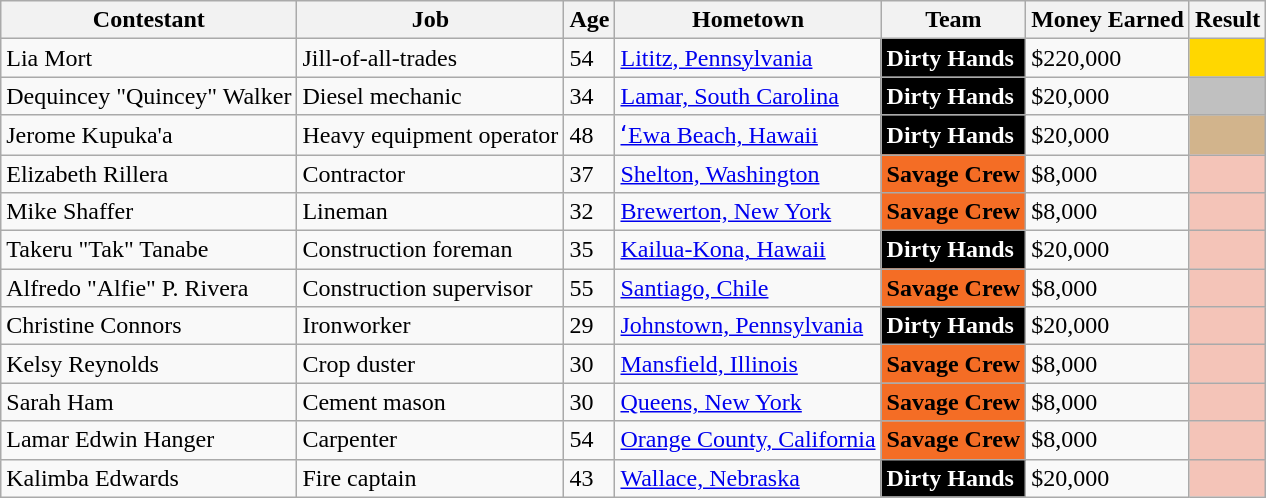<table class="wikitable sortable">
<tr>
<th>Contestant</th>
<th>Job</th>
<th>Age</th>
<th>Hometown</th>
<th>Team</th>
<th>Money Earned</th>
<th>Result</th>
</tr>
<tr>
<td>Lia Mort</td>
<td>Jill-of-all-trades</td>
<td>54</td>
<td><a href='#'>Lititz, Pennsylvania</a></td>
<td style="background:#000000; color:#fff;"><strong>Dirty Hands</strong></td>
<td>$220,000</td>
<td style="background:gold; text'align:center;"></td>
</tr>
<tr>
<td>Dequincey "Quincey" Walker</td>
<td>Diesel mechanic</td>
<td>34</td>
<td><a href='#'>Lamar, South Carolina</a></td>
<td style="background:#000000; color:#fff;"><strong>Dirty Hands</strong></td>
<td>$20,000</td>
<td style="background:silver; text'align:center;"></td>
</tr>
<tr>
<td>Jerome Kupuka'a</td>
<td>Heavy equipment operator</td>
<td>48</td>
<td><a href='#'>ʻEwa Beach, Hawaii</a></td>
<td style="background:#000000; color:#fff;"><strong>Dirty Hands</strong></td>
<td>$20,000</td>
<td style="background:tan; text'align:center;"></td>
</tr>
<tr>
<td>Elizabeth Rillera</td>
<td>Contractor</td>
<td>37</td>
<td><a href='#'>Shelton, Washington</a></td>
<td style="background:#F46D25; color:#000000;"><strong>Savage Crew</strong></td>
<td>$8,000</td>
<td style="background:#f4c4b8; text'align:center;"></td>
</tr>
<tr>
<td>Mike Shaffer</td>
<td>Lineman</td>
<td>32</td>
<td><a href='#'>Brewerton, New York</a></td>
<td style="background:#F46D25; color:#000000;"><strong>Savage Crew</strong></td>
<td>$8,000</td>
<td style="background:#f4c4b8; text'align:center;"></td>
</tr>
<tr>
<td>Takeru "Tak" Tanabe</td>
<td>Construction foreman</td>
<td>35</td>
<td><a href='#'>Kailua-Kona, Hawaii</a></td>
<td style="background:#000000; color:#fff;"><strong>Dirty Hands</strong></td>
<td>$20,000</td>
<td style="background:#f4c4b8; text'align:center;"></td>
</tr>
<tr>
<td>Alfredo "Alfie" P. Rivera</td>
<td>Construction supervisor</td>
<td>55</td>
<td><a href='#'>Santiago, Chile</a></td>
<td style="background:#F46D25; color:#000000;"><strong>Savage Crew</strong></td>
<td>$8,000</td>
<td style="background:#f4c4b8; text'align:center;"></td>
</tr>
<tr>
<td>Christine Connors</td>
<td>Ironworker</td>
<td>29</td>
<td><a href='#'>Johnstown, Pennsylvania</a></td>
<td style="background:#000000; color:#fff;"><strong>Dirty Hands</strong></td>
<td>$20,000</td>
<td style="background:#f4c4b8; text'align:center;"></td>
</tr>
<tr>
<td>Kelsy Reynolds</td>
<td>Crop duster</td>
<td>30</td>
<td><a href='#'>Mansfield, Illinois</a></td>
<td style="background:#F46D25; color:#000000;"><strong>Savage Crew</strong></td>
<td>$8,000</td>
<td style="background:#f4c4b8; text'align:center;"></td>
</tr>
<tr>
<td>Sarah Ham</td>
<td>Cement mason</td>
<td>30</td>
<td><a href='#'>Queens, New York</a></td>
<td style="background:#F46D25; color:#000000;"><strong>Savage Crew</strong></td>
<td>$8,000</td>
<td style="background:#f4c4b8; text'align:center;"></td>
</tr>
<tr>
<td>Lamar Edwin Hanger</td>
<td>Carpenter</td>
<td>54</td>
<td><a href='#'>Orange County, California</a></td>
<td style="background:#F46D25; color:#000000;"><strong>Savage Crew</strong></td>
<td>$8,000</td>
<td style="background:#f4c4b8; text'align:center;"></td>
</tr>
<tr>
<td>Kalimba Edwards</td>
<td>Fire captain</td>
<td>43</td>
<td><a href='#'>Wallace, Nebraska</a></td>
<td style="background:#000000; color:#fff;"><strong>Dirty Hands</strong></td>
<td>$20,000</td>
<td style="background:#f4c4b8; text'align:center;"></td>
</tr>
</table>
